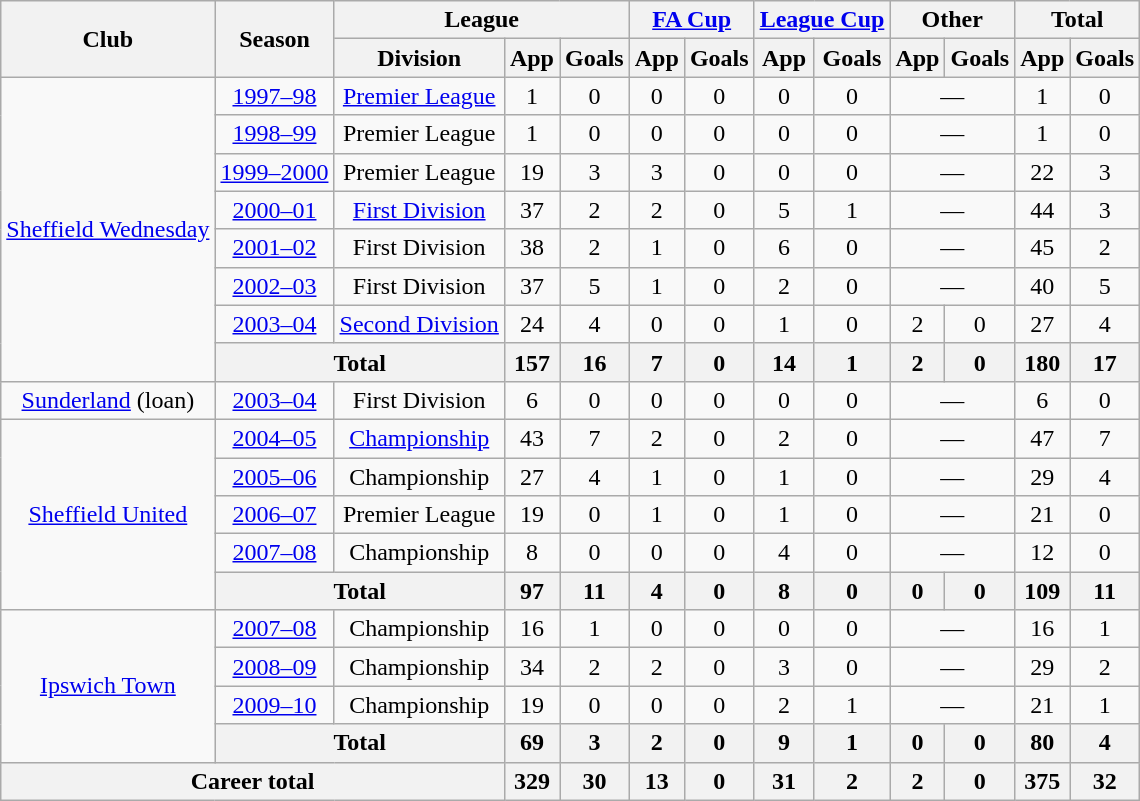<table class=wikitable style="text-align:center;">
<tr>
<th rowspan="2">Club</th>
<th rowspan="2">Season</th>
<th colspan="3">League</th>
<th colspan="2"><a href='#'>FA Cup</a></th>
<th colspan="2"><a href='#'>League Cup</a></th>
<th colspan="2">Other</th>
<th colspan="2">Total</th>
</tr>
<tr>
<th>Division</th>
<th>App</th>
<th>Goals</th>
<th>App</th>
<th>Goals</th>
<th>App</th>
<th>Goals</th>
<th>App</th>
<th>Goals</th>
<th>App</th>
<th>Goals</th>
</tr>
<tr>
<td rowspan="8"><a href='#'>Sheffield Wednesday</a></td>
<td><a href='#'>1997–98</a></td>
<td><a href='#'>Premier League</a></td>
<td>1</td>
<td>0</td>
<td>0</td>
<td>0</td>
<td>0</td>
<td>0</td>
<td colspan="2">—</td>
<td>1</td>
<td>0</td>
</tr>
<tr>
<td><a href='#'>1998–99</a></td>
<td>Premier League</td>
<td>1</td>
<td>0</td>
<td>0</td>
<td>0</td>
<td>0</td>
<td>0</td>
<td colspan="2">—</td>
<td>1</td>
<td>0</td>
</tr>
<tr>
<td><a href='#'>1999–2000</a></td>
<td>Premier League</td>
<td>19</td>
<td>3</td>
<td>3</td>
<td>0</td>
<td>0</td>
<td>0</td>
<td colspan="2">—</td>
<td>22</td>
<td>3</td>
</tr>
<tr>
<td><a href='#'>2000–01</a></td>
<td><a href='#'>First Division</a></td>
<td>37</td>
<td>2</td>
<td>2</td>
<td>0</td>
<td>5</td>
<td>1</td>
<td colspan="2">—</td>
<td>44</td>
<td>3</td>
</tr>
<tr>
<td><a href='#'>2001–02</a></td>
<td>First Division</td>
<td>38</td>
<td>2</td>
<td>1</td>
<td>0</td>
<td>6</td>
<td>0</td>
<td colspan="2">—</td>
<td>45</td>
<td>2</td>
</tr>
<tr>
<td><a href='#'>2002–03</a></td>
<td>First Division</td>
<td>37</td>
<td>5</td>
<td>1</td>
<td>0</td>
<td>2</td>
<td>0</td>
<td colspan="2">—</td>
<td>40</td>
<td>5</td>
</tr>
<tr>
<td><a href='#'>2003–04</a></td>
<td><a href='#'>Second Division</a></td>
<td>24</td>
<td>4</td>
<td>0</td>
<td>0</td>
<td>1</td>
<td>0</td>
<td>2</td>
<td>0</td>
<td>27</td>
<td>4</td>
</tr>
<tr>
<th colspan="2">Total</th>
<th>157</th>
<th>16</th>
<th>7</th>
<th>0</th>
<th>14</th>
<th>1</th>
<th>2</th>
<th>0</th>
<th>180</th>
<th>17</th>
</tr>
<tr>
<td><a href='#'>Sunderland</a> (loan)</td>
<td><a href='#'>2003–04</a></td>
<td>First Division</td>
<td>6</td>
<td>0</td>
<td>0</td>
<td>0</td>
<td>0</td>
<td>0</td>
<td colspan="2">—</td>
<td>6</td>
<td>0</td>
</tr>
<tr>
<td rowspan="5"><a href='#'>Sheffield United</a></td>
<td><a href='#'>2004–05</a></td>
<td><a href='#'>Championship</a></td>
<td>43</td>
<td>7</td>
<td>2</td>
<td>0</td>
<td>2</td>
<td>0</td>
<td colspan="2">—</td>
<td>47</td>
<td>7</td>
</tr>
<tr>
<td><a href='#'>2005–06</a></td>
<td>Championship</td>
<td>27</td>
<td>4</td>
<td>1</td>
<td>0</td>
<td>1</td>
<td>0</td>
<td colspan="2">—</td>
<td>29</td>
<td>4</td>
</tr>
<tr>
<td><a href='#'>2006–07</a></td>
<td>Premier League</td>
<td>19</td>
<td>0</td>
<td>1</td>
<td>0</td>
<td>1</td>
<td>0</td>
<td colspan="2">—</td>
<td>21</td>
<td>0</td>
</tr>
<tr>
<td><a href='#'>2007–08</a></td>
<td>Championship</td>
<td>8</td>
<td>0</td>
<td>0</td>
<td>0</td>
<td>4</td>
<td>0</td>
<td colspan="2">—</td>
<td>12</td>
<td>0</td>
</tr>
<tr>
<th colspan="2">Total</th>
<th>97</th>
<th>11</th>
<th>4</th>
<th>0</th>
<th>8</th>
<th>0</th>
<th>0</th>
<th>0</th>
<th>109</th>
<th>11</th>
</tr>
<tr>
<td rowspan="4"><a href='#'>Ipswich Town</a></td>
<td><a href='#'>2007–08</a></td>
<td>Championship</td>
<td>16</td>
<td>1</td>
<td>0</td>
<td>0</td>
<td>0</td>
<td>0</td>
<td colspan="2">—</td>
<td>16</td>
<td>1</td>
</tr>
<tr>
<td><a href='#'>2008–09</a></td>
<td>Championship</td>
<td>34</td>
<td>2</td>
<td>2</td>
<td>0</td>
<td>3</td>
<td>0</td>
<td colspan="2">—</td>
<td>29</td>
<td>2</td>
</tr>
<tr>
<td><a href='#'>2009–10</a></td>
<td>Championship</td>
<td>19</td>
<td>0</td>
<td>0</td>
<td>0</td>
<td>2</td>
<td>1</td>
<td colspan="2">—</td>
<td>21</td>
<td>1</td>
</tr>
<tr>
<th colspan="2">Total</th>
<th>69</th>
<th>3</th>
<th>2</th>
<th>0</th>
<th>9</th>
<th>1</th>
<th>0</th>
<th>0</th>
<th>80</th>
<th>4</th>
</tr>
<tr>
<th colspan="3">Career total</th>
<th>329</th>
<th>30</th>
<th>13</th>
<th>0</th>
<th>31</th>
<th>2</th>
<th>2</th>
<th>0</th>
<th>375</th>
<th>32</th>
</tr>
</table>
